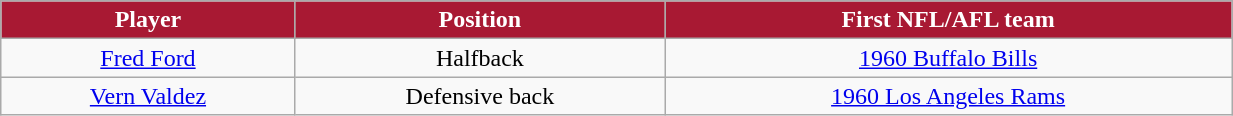<table class="wikitable" width="65%">
<tr align="center"  style="background:#A81933;color:#FFFFFF;">
<td><strong>Player</strong></td>
<td><strong>Position</strong></td>
<td><strong>First NFL/AFL team</strong></td>
</tr>
<tr align="center" bgcolor="">
<td><a href='#'>Fred Ford</a></td>
<td>Halfback</td>
<td><a href='#'>1960 Buffalo Bills</a></td>
</tr>
<tr align="center" bgcolor="">
<td><a href='#'>Vern Valdez</a></td>
<td>Defensive back</td>
<td><a href='#'>1960 Los Angeles Rams</a></td>
</tr>
</table>
